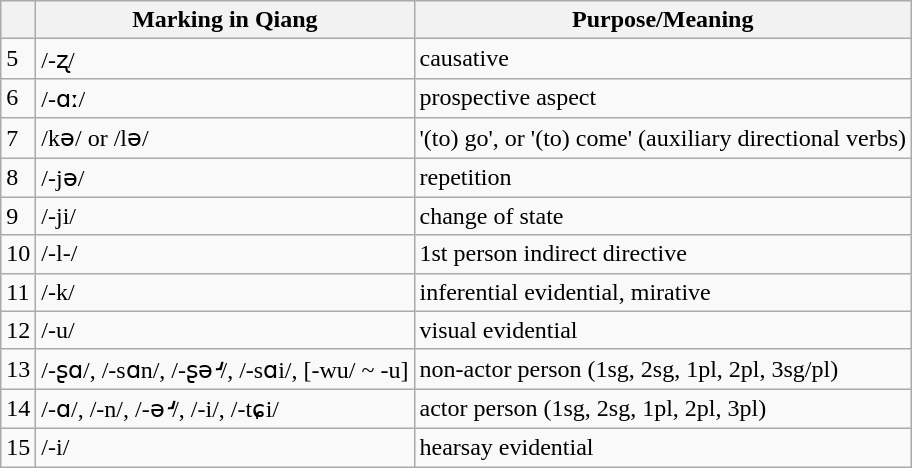<table class="wikitable">
<tr>
<th></th>
<th>Marking in Qiang</th>
<th>Purpose/Meaning</th>
</tr>
<tr>
<td>5</td>
<td>/-ʐ/</td>
<td>causative</td>
</tr>
<tr>
<td>6</td>
<td>/-ɑː/</td>
<td>prospective aspect</td>
</tr>
<tr>
<td>7</td>
<td>/kə/ or /lə/</td>
<td>'(to) go', or '(to) come' (auxiliary directional verbs)</td>
</tr>
<tr>
<td>8</td>
<td>/-jə/</td>
<td>repetition</td>
</tr>
<tr>
<td>9</td>
<td>/-ji/</td>
<td>change of state</td>
</tr>
<tr>
<td>10</td>
<td>/-l-/</td>
<td>1st person indirect directive</td>
</tr>
<tr>
<td>11</td>
<td>/-k/</td>
<td>inferential evidential, mirative</td>
</tr>
<tr>
<td>12</td>
<td>/-u/</td>
<td>visual evidential</td>
</tr>
<tr>
<td>13</td>
<td>/-ʂɑ/, /-sɑn/, /-ʂə<strong><em>ʴ</em></strong>/, /-sɑi/, [-wu/ ~ -u]</td>
<td>non-actor person (1sg, 2sg, 1pl, 2pl, 3sg/pl)</td>
</tr>
<tr>
<td>14</td>
<td>/-ɑ/, /-n/, /-ə<strong><em>ʴ</em></strong>/, /-i/, /-tɕi/</td>
<td>actor person (1sg, 2sg, 1pl, 2pl, 3pl)</td>
</tr>
<tr>
<td>15</td>
<td>/-i/</td>
<td>hearsay evidential</td>
</tr>
</table>
